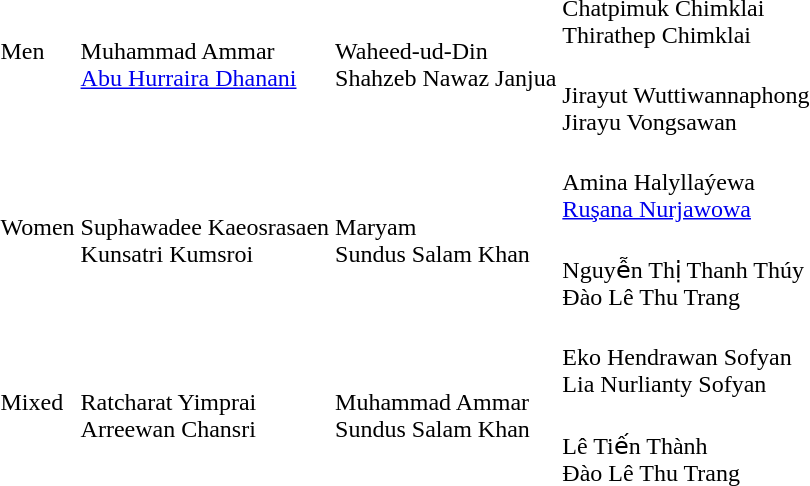<table>
<tr>
<td rowspan=2>Men</td>
<td rowspan=2><br>Muhammad Ammar<br><a href='#'>Abu Hurraira Dhanani</a></td>
<td rowspan=2><br>Waheed-ud-Din<br>Shahzeb Nawaz Janjua</td>
<td><br>Chatpimuk Chimklai<br>Thirathep Chimklai</td>
</tr>
<tr>
<td><br>Jirayut Wuttiwannaphong<br>Jirayu Vongsawan</td>
</tr>
<tr>
<td rowspan=2>Women</td>
<td rowspan=2><br>Suphawadee Kaeosrasaen<br>Kunsatri Kumsroi</td>
<td rowspan=2><br>Maryam<br>Sundus Salam Khan</td>
<td><br>Amina Halyllaýewa<br><a href='#'>Ruşana Nurjawowa</a></td>
</tr>
<tr>
<td><br>Nguyễn Thị Thanh Thúy<br>Đào Lê Thu Trang</td>
</tr>
<tr>
<td rowspan=2>Mixed</td>
<td rowspan=2><br>Ratcharat Yimprai<br>Arreewan Chansri</td>
<td rowspan=2><br>Muhammad Ammar<br>Sundus Salam Khan</td>
<td><br>Eko Hendrawan Sofyan<br>Lia Nurlianty Sofyan</td>
</tr>
<tr>
<td><br>Lê Tiến Thành<br>Đào Lê Thu Trang</td>
</tr>
</table>
